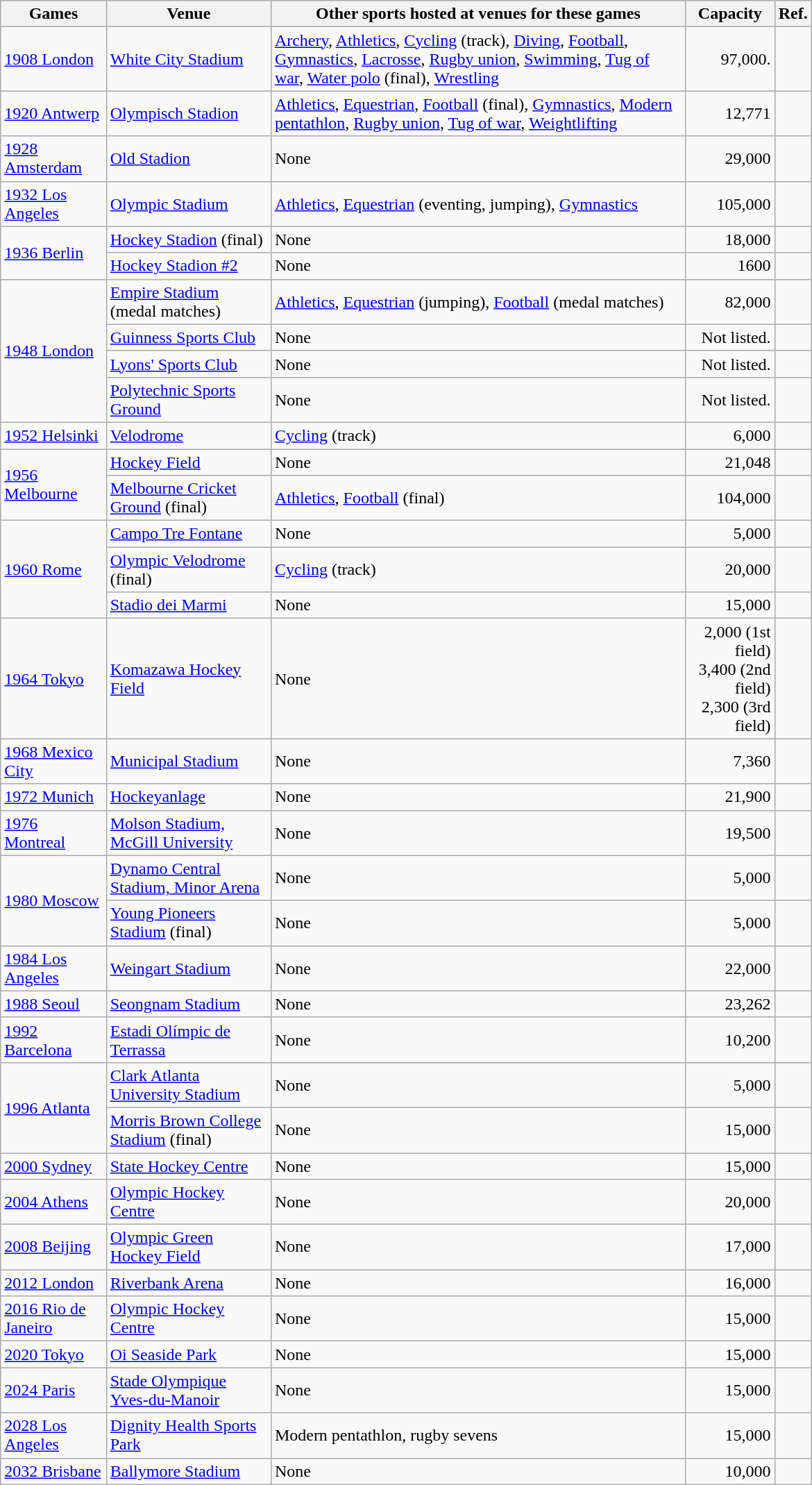<table class="wikitable sortable" style="width:780px;">
<tr>
<th>Games</th>
<th>Venue</th>
<th>Other sports hosted at venues for these games</th>
<th>Capacity</th>
<th>Ref.</th>
</tr>
<tr>
<td><a href='#'>1908 London</a></td>
<td><a href='#'>White City Stadium</a></td>
<td><a href='#'>Archery</a>, <a href='#'>Athletics</a>, <a href='#'>Cycling</a> (track), <a href='#'>Diving</a>, <a href='#'>Football</a>, <a href='#'>Gymnastics</a>, <a href='#'>Lacrosse</a>, <a href='#'>Rugby union</a>, <a href='#'>Swimming</a>, <a href='#'>Tug of war</a>, <a href='#'>Water polo</a> (final), <a href='#'>Wrestling</a></td>
<td style="text-align:right;">97,000.</td>
<td align=center></td>
</tr>
<tr>
<td><a href='#'>1920 Antwerp</a></td>
<td><a href='#'>Olympisch Stadion</a></td>
<td><a href='#'>Athletics</a>, <a href='#'>Equestrian</a>, <a href='#'>Football</a> (final), <a href='#'>Gymnastics</a>, <a href='#'>Modern pentathlon</a>, <a href='#'>Rugby union</a>, <a href='#'>Tug of war</a>, <a href='#'>Weightlifting</a></td>
<td style="text-align:right;">12,771</td>
<td align=center></td>
</tr>
<tr>
<td><a href='#'>1928 Amsterdam</a></td>
<td><a href='#'>Old Stadion</a></td>
<td>None</td>
<td style="text-align:right;">29,000</td>
<td align=center></td>
</tr>
<tr>
<td><a href='#'>1932 Los Angeles</a></td>
<td><a href='#'>Olympic Stadium</a></td>
<td><a href='#'>Athletics</a>, <a href='#'>Equestrian</a> (eventing, jumping), <a href='#'>Gymnastics</a></td>
<td style="text-align:right;">105,000</td>
<td align=center></td>
</tr>
<tr>
<td rowspan="2"><a href='#'>1936 Berlin</a></td>
<td><a href='#'>Hockey Stadion</a> (final)</td>
<td>None</td>
<td style="text-align:right;">18,000</td>
<td align=center></td>
</tr>
<tr>
<td><a href='#'>Hockey Stadion #2</a></td>
<td>None</td>
<td style="text-align:right;">1600</td>
<td align=center></td>
</tr>
<tr>
<td rowspan="4"><a href='#'>1948 London</a></td>
<td><a href='#'>Empire Stadium</a> (medal matches)</td>
<td><a href='#'>Athletics</a>, <a href='#'>Equestrian</a> (jumping), <a href='#'>Football</a> (medal matches)</td>
<td style="text-align:right;">82,000</td>
<td align=center></td>
</tr>
<tr>
<td><a href='#'>Guinness Sports Club</a></td>
<td>None</td>
<td style="text-align:right;">Not listed.</td>
<td align=center></td>
</tr>
<tr>
<td><a href='#'>Lyons' Sports Club</a></td>
<td>None</td>
<td style="text-align:right;">Not listed.</td>
<td align=center></td>
</tr>
<tr>
<td><a href='#'>Polytechnic Sports Ground</a></td>
<td>None</td>
<td style="text-align:right;">Not listed.</td>
<td align=center></td>
</tr>
<tr>
<td><a href='#'>1952 Helsinki</a></td>
<td><a href='#'>Velodrome</a></td>
<td><a href='#'>Cycling</a> (track)</td>
<td style="text-align:right;">6,000</td>
<td align=center></td>
</tr>
<tr>
<td rowspan="2"><a href='#'>1956 Melbourne</a></td>
<td><a href='#'>Hockey Field</a></td>
<td>None</td>
<td style="text-align:right;">21,048</td>
<td align=center></td>
</tr>
<tr>
<td><a href='#'>Melbourne Cricket Ground</a> (final)</td>
<td><a href='#'>Athletics</a>, <a href='#'>Football</a> (final)</td>
<td style="text-align:right;">104,000</td>
<td align=center></td>
</tr>
<tr>
<td rowspan="3"><a href='#'>1960 Rome</a></td>
<td><a href='#'>Campo Tre Fontane</a></td>
<td>None</td>
<td style="text-align:right;">5,000</td>
<td align=center></td>
</tr>
<tr>
<td><a href='#'>Olympic Velodrome</a> (final)</td>
<td><a href='#'>Cycling</a> (track)</td>
<td style="text-align:right;">20,000</td>
<td align=center></td>
</tr>
<tr>
<td><a href='#'>Stadio dei Marmi</a></td>
<td>None</td>
<td style="text-align:right;">15,000</td>
<td align=center></td>
</tr>
<tr>
<td><a href='#'>1964 Tokyo</a></td>
<td><a href='#'>Komazawa Hockey Field</a></td>
<td>None</td>
<td style="text-align:right;">2,000 (1st field)<br>3,400 (2nd field)<br>2,300 (3rd field)</td>
<td align=center></td>
</tr>
<tr>
<td><a href='#'>1968 Mexico City</a></td>
<td><a href='#'>Municipal Stadium</a></td>
<td>None</td>
<td style="text-align:right;">7,360</td>
<td align=center></td>
</tr>
<tr>
<td><a href='#'>1972 Munich</a></td>
<td><a href='#'>Hockeyanlage</a></td>
<td>None</td>
<td style="text-align:right;">21,900</td>
<td align=center></td>
</tr>
<tr>
<td><a href='#'>1976 Montreal</a></td>
<td><a href='#'>Molson Stadium, McGill University</a></td>
<td>None</td>
<td style="text-align:right;">19,500</td>
<td align=center></td>
</tr>
<tr>
<td rowspan="2"><a href='#'>1980 Moscow</a></td>
<td><a href='#'>Dynamo Central Stadium, Minor Arena</a></td>
<td>None</td>
<td style="text-align:right;">5,000</td>
<td align=center></td>
</tr>
<tr>
<td><a href='#'>Young Pioneers Stadium</a> (final)</td>
<td>None</td>
<td style="text-align:right;">5,000</td>
<td align=center></td>
</tr>
<tr>
<td><a href='#'>1984 Los Angeles</a></td>
<td><a href='#'>Weingart Stadium</a></td>
<td>None</td>
<td style="text-align:right;">22,000</td>
<td align=center></td>
</tr>
<tr>
<td><a href='#'>1988 Seoul</a></td>
<td><a href='#'>Seongnam Stadium</a></td>
<td>None</td>
<td style="text-align:right;">23,262</td>
<td align=center></td>
</tr>
<tr>
<td><a href='#'>1992 Barcelona</a></td>
<td><a href='#'>Estadi Olímpic de Terrassa</a></td>
<td>None</td>
<td style="text-align:right;">10,200</td>
<td align=center></td>
</tr>
<tr>
<td rowspan="2"><a href='#'>1996 Atlanta</a></td>
<td><a href='#'>Clark Atlanta University Stadium</a></td>
<td>None</td>
<td style="text-align:right;">5,000</td>
<td align=center></td>
</tr>
<tr>
<td><a href='#'>Morris Brown College Stadium</a> (final)</td>
<td>None</td>
<td style="text-align:right;">15,000</td>
<td align=center></td>
</tr>
<tr>
<td><a href='#'>2000 Sydney</a></td>
<td><a href='#'>State Hockey Centre</a></td>
<td>None</td>
<td style="text-align:right;">15,000</td>
<td align=center></td>
</tr>
<tr>
<td><a href='#'>2004 Athens</a></td>
<td><a href='#'>Olympic Hockey Centre</a></td>
<td>None</td>
<td style="text-align:right;">20,000</td>
<td align=center></td>
</tr>
<tr>
<td><a href='#'>2008 Beijing</a></td>
<td><a href='#'>Olympic Green Hockey Field</a></td>
<td>None</td>
<td align="right">17,000</td>
<td align=center></td>
</tr>
<tr>
<td><a href='#'>2012 London</a></td>
<td><a href='#'>Riverbank Arena</a></td>
<td>None</td>
<td style="text-align:right;">16,000</td>
<td align=center></td>
</tr>
<tr>
<td><a href='#'>2016 Rio de Janeiro</a></td>
<td><a href='#'>Olympic Hockey Centre</a></td>
<td>None</td>
<td style="text-align:right;">15,000</td>
<td style="text-align:center;"></td>
</tr>
<tr>
<td><a href='#'>2020 Tokyo</a></td>
<td><a href='#'>Oi Seaside Park</a></td>
<td>None</td>
<td style="text-align:right;">15,000</td>
<td align=center></td>
</tr>
<tr>
<td><a href='#'>2024 Paris</a></td>
<td><a href='#'>Stade Olympique Yves-du-Manoir</a></td>
<td>None</td>
<td style="text-align:right;">15,000</td>
<td align=center></td>
</tr>
<tr>
<td><a href='#'>2028 Los Angeles</a></td>
<td><a href='#'>Dignity Health Sports Park</a></td>
<td>Modern pentathlon, rugby sevens</td>
<td style="text-align:right;">15,000</td>
<td align=center></td>
</tr>
<tr>
<td><a href='#'>2032 Brisbane</a></td>
<td><a href='#'>Ballymore Stadium</a></td>
<td>None</td>
<td style="text-align:right;">10,000</td>
<td align=center></td>
</tr>
</table>
